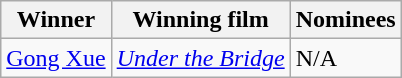<table class="wikitable">
<tr>
<th>Winner</th>
<th>Winning film</th>
<th>Nominees</th>
</tr>
<tr>
<td><a href='#'>Gong Xue</a></td>
<td><em><a href='#'>Under the Bridge</a></em></td>
<td>N/A</td>
</tr>
</table>
